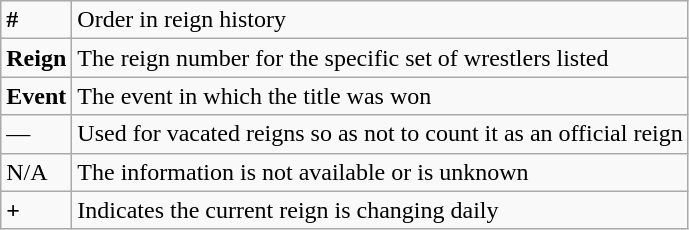<table class="wikitable">
<tr>
<td><strong>#</strong></td>
<td>Order in reign history</td>
</tr>
<tr>
<td><strong>Reign</strong></td>
<td>The reign number for the specific set of wrestlers listed</td>
</tr>
<tr>
<td><strong>Event</strong></td>
<td>The event in which the title was won</td>
</tr>
<tr>
<td>—</td>
<td>Used for vacated reigns so as not to count it as an official reign</td>
</tr>
<tr>
<td>N/A</td>
<td>The information is not available or is unknown</td>
</tr>
<tr>
<td><strong>+</strong></td>
<td>Indicates the current reign is changing daily</td>
</tr>
</table>
